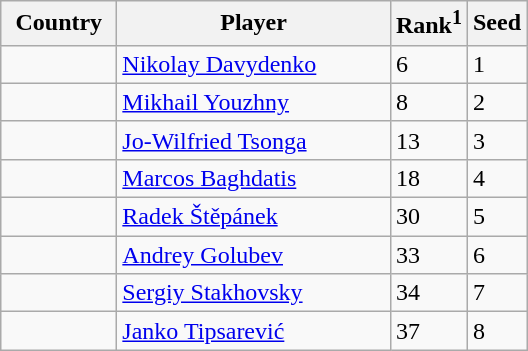<table class="sortable wikitable">
<tr>
<th width="70">Country</th>
<th width="175">Player</th>
<th>Rank<sup>1</sup></th>
<th>Seed</th>
</tr>
<tr>
<td></td>
<td><a href='#'>Nikolay Davydenko</a></td>
<td>6</td>
<td>1</td>
</tr>
<tr>
<td></td>
<td><a href='#'>Mikhail Youzhny</a></td>
<td>8</td>
<td>2</td>
</tr>
<tr>
<td></td>
<td><a href='#'>Jo-Wilfried Tsonga</a></td>
<td>13</td>
<td>3</td>
</tr>
<tr>
<td></td>
<td><a href='#'>Marcos Baghdatis</a></td>
<td>18</td>
<td>4</td>
</tr>
<tr>
<td></td>
<td><a href='#'>Radek Štěpánek</a></td>
<td>30</td>
<td>5</td>
</tr>
<tr>
<td></td>
<td><a href='#'>Andrey Golubev</a></td>
<td>33</td>
<td>6</td>
</tr>
<tr>
<td></td>
<td><a href='#'>Sergiy Stakhovsky</a></td>
<td>34</td>
<td>7</td>
</tr>
<tr>
<td></td>
<td><a href='#'>Janko Tipsarević</a></td>
<td>37</td>
<td>8</td>
</tr>
</table>
